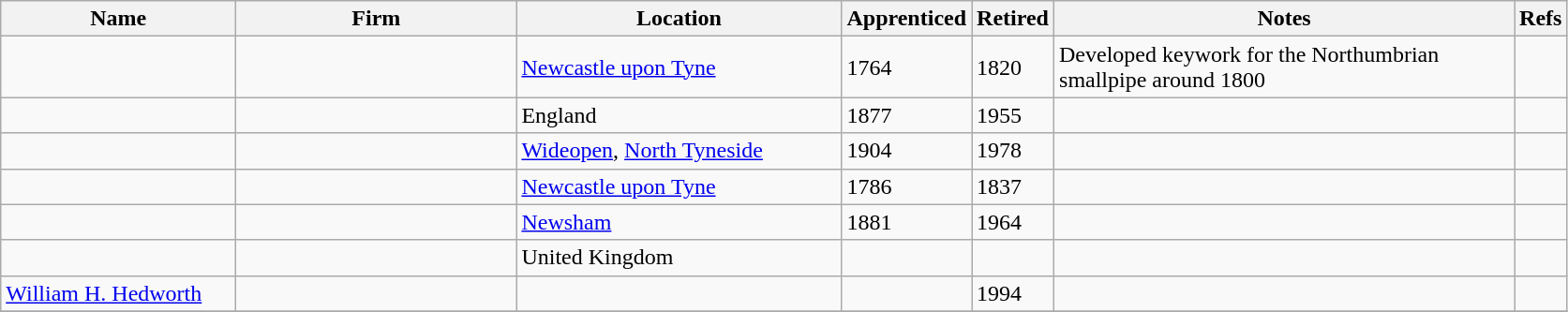<table class="sortable wikitable sort-under">
<tr>
<th style="width:10em;">Name</th>
<th style="width:12em;">Firm</th>
<th style="width:14em;">Location</th>
<th style="width:1.5em;">Apprenticed</th>
<th style="width:1.5em;">Retired</th>
<th style="width:20em;" class=unsortable>Notes</th>
<th style="width: 1em;" class=unsortable>Refs</th>
</tr>
<tr>
<td></td>
<td></td>
<td><a href='#'>Newcastle upon Tyne</a></td>
<td>1764</td>
<td>1820</td>
<td>Developed keywork for the Northumbrian smallpipe around 1800</td>
<td></td>
</tr>
<tr>
<td></td>
<td></td>
<td>England</td>
<td>1877</td>
<td>1955</td>
<td></td>
<td></td>
</tr>
<tr>
<td></td>
<td></td>
<td><a href='#'>Wideopen</a>, <a href='#'>North Tyneside</a></td>
<td>1904</td>
<td>1978</td>
<td></td>
<td></td>
</tr>
<tr>
<td></td>
<td></td>
<td><a href='#'>Newcastle upon Tyne</a></td>
<td>1786</td>
<td>1837</td>
<td></td>
<td></td>
</tr>
<tr>
<td></td>
<td></td>
<td><a href='#'>Newsham</a></td>
<td>1881</td>
<td>1964</td>
<td></td>
<td></td>
</tr>
<tr>
<td></td>
<td></td>
<td>United Kingdom</td>
<td></td>
<td></td>
<td></td>
<td></td>
</tr>
<tr>
<td><a href='#'>William H. Hedworth</a></td>
<td></td>
<td></td>
<td></td>
<td>1994</td>
<td></td>
<td></td>
</tr>
<tr>
</tr>
</table>
